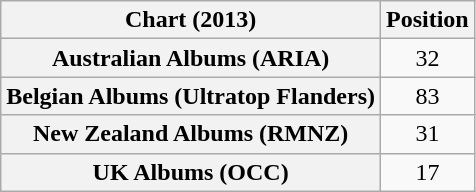<table class="wikitable sortable plainrowheaders" style="text-align:center">
<tr>
<th scope="col">Chart (2013)</th>
<th scope="col">Position</th>
</tr>
<tr>
<th scope="row">Australian Albums (ARIA)</th>
<td>32</td>
</tr>
<tr>
<th scope="row">Belgian Albums (Ultratop Flanders)</th>
<td>83</td>
</tr>
<tr>
<th scope="row">New Zealand Albums (RMNZ)</th>
<td>31</td>
</tr>
<tr>
<th scope="row">UK Albums (OCC)</th>
<td>17</td>
</tr>
</table>
